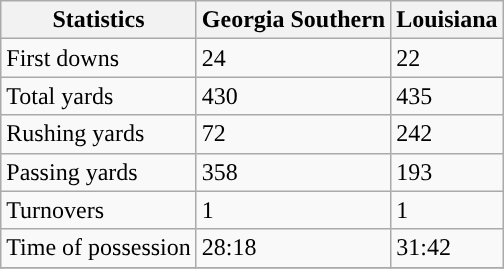<table class="wikitable">
<tr>
<th>Statistics</th>
<th>Georgia Southern</th>
<th>Louisiana</th>
</tr>
<tr>
<td>First downs</td>
<td>24</td>
<td>22</td>
</tr>
<tr>
<td>Total yards</td>
<td>430</td>
<td>435</td>
</tr>
<tr>
<td>Rushing yards</td>
<td>72</td>
<td>242</td>
</tr>
<tr>
<td>Passing yards</td>
<td>358</td>
<td>193</td>
</tr>
<tr>
<td>Turnovers</td>
<td>1</td>
<td>1</td>
</tr>
<tr>
<td>Time of possession</td>
<td>28:18</td>
<td>31:42</td>
</tr>
<tr>
</tr>
</table>
